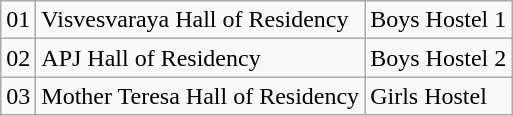<table class="wikitable">
<tr>
<td>01</td>
<td>Visvesvaraya Hall of Residency</td>
<td>Boys Hostel 1</td>
</tr>
<tr>
<td>02</td>
<td>APJ Hall of Residency</td>
<td>Boys Hostel 2</td>
</tr>
<tr>
<td>03</td>
<td>Mother Teresa Hall of Residency</td>
<td>Girls Hostel</td>
</tr>
</table>
